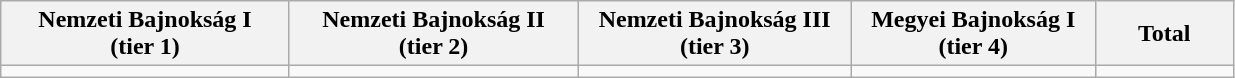<table class="wikitable">
<tr>
<th width=185>Nemzeti Bajnokság I<br>(tier 1)</th>
<th width=185>Nemzeti Bajnokság II<br>(tier 2)</th>
<th width=175>Nemzeti Bajnokság III<br>(tier 3)</th>
<th width=155>Megyei Bajnokság I<br>(tier 4)</th>
<th width=85>Total</th>
</tr>
<tr>
<td></td>
<td></td>
<td></td>
<td></td>
<td></td>
</tr>
</table>
